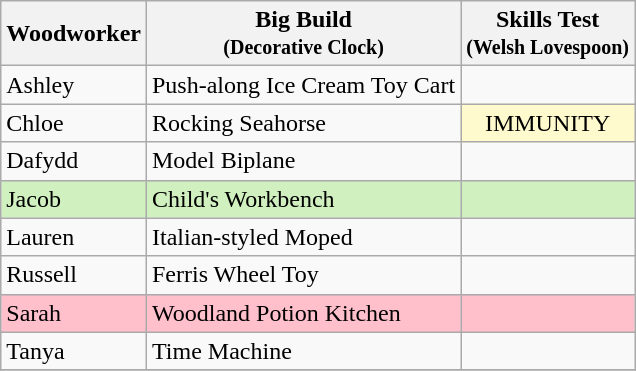<table class="wikitable" style="text-align:center;">
<tr>
<th>Woodworker</th>
<th>Big Build<br><small>(Decorative Clock)</small></th>
<th>Skills Test<br><small>(Welsh Lovespoon)</small></th>
</tr>
<tr>
<td align="left">Ashley</td>
<td align="left">Push-along Ice Cream Toy Cart</td>
<td></td>
</tr>
<tr>
<td align="left">Chloe</td>
<td align="left">Rocking Seahorse</td>
<td colspan="1" style="background:lemonchiffon;">IMMUNITY</td>
</tr>
<tr>
<td align="left">Dafydd</td>
<td align="left">Model Biplane</td>
<td></td>
</tr>
<tr style="background:#d0f0c0;">
<td align="left">Jacob</td>
<td align="left">Child's Workbench</td>
<td></td>
</tr>
<tr>
<td align="left">Lauren</td>
<td align="left">Italian-styled Moped</td>
<td></td>
</tr>
<tr>
<td align="left">Russell</td>
<td align="left">Ferris Wheel Toy</td>
<td></td>
</tr>
<tr style="background:Pink;">
<td align="left">Sarah</td>
<td align="left">Woodland Potion Kitchen</td>
<td></td>
</tr>
<tr>
<td align="left">Tanya</td>
<td align="left">Time Machine</td>
<td></td>
</tr>
<tr>
</tr>
</table>
